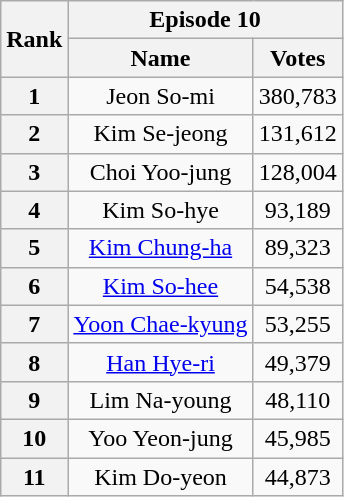<table class="wikitable sortable collapsible" style="text-align:center">
<tr>
<th scope="col" rowspan="2">Rank</th>
<th scope="col" colspan="2">Episode 10 </th>
</tr>
<tr>
<th scope="col">Name</th>
<th scope="col">Votes</th>
</tr>
<tr>
<th scope="row">1</th>
<td>Jeon So-mi</td>
<td>380,783</td>
</tr>
<tr>
<th scope="row">2</th>
<td>Kim Se-jeong</td>
<td>131,612</td>
</tr>
<tr>
<th scope="row">3</th>
<td>Choi Yoo-jung</td>
<td>128,004</td>
</tr>
<tr>
<th scope="row">4</th>
<td>Kim So-hye</td>
<td>93,189</td>
</tr>
<tr>
<th scope="row">5</th>
<td><a href='#'>Kim Chung-ha</a></td>
<td>89,323</td>
</tr>
<tr>
<th scope="row">6</th>
<td><a href='#'>Kim So-hee</a></td>
<td>54,538</td>
</tr>
<tr>
<th scope="row">7</th>
<td><a href='#'>Yoon Chae-kyung</a></td>
<td>53,255</td>
</tr>
<tr>
<th scope="row">8</th>
<td><a href='#'>Han Hye-ri</a></td>
<td>49,379</td>
</tr>
<tr>
<th scope="row">9</th>
<td>Lim Na-young</td>
<td>48,110</td>
</tr>
<tr>
<th scope="row">10</th>
<td>Yoo Yeon-jung</td>
<td>45,985</td>
</tr>
<tr>
<th scope="row">11</th>
<td>Kim Do-yeon</td>
<td>44,873</td>
</tr>
</table>
